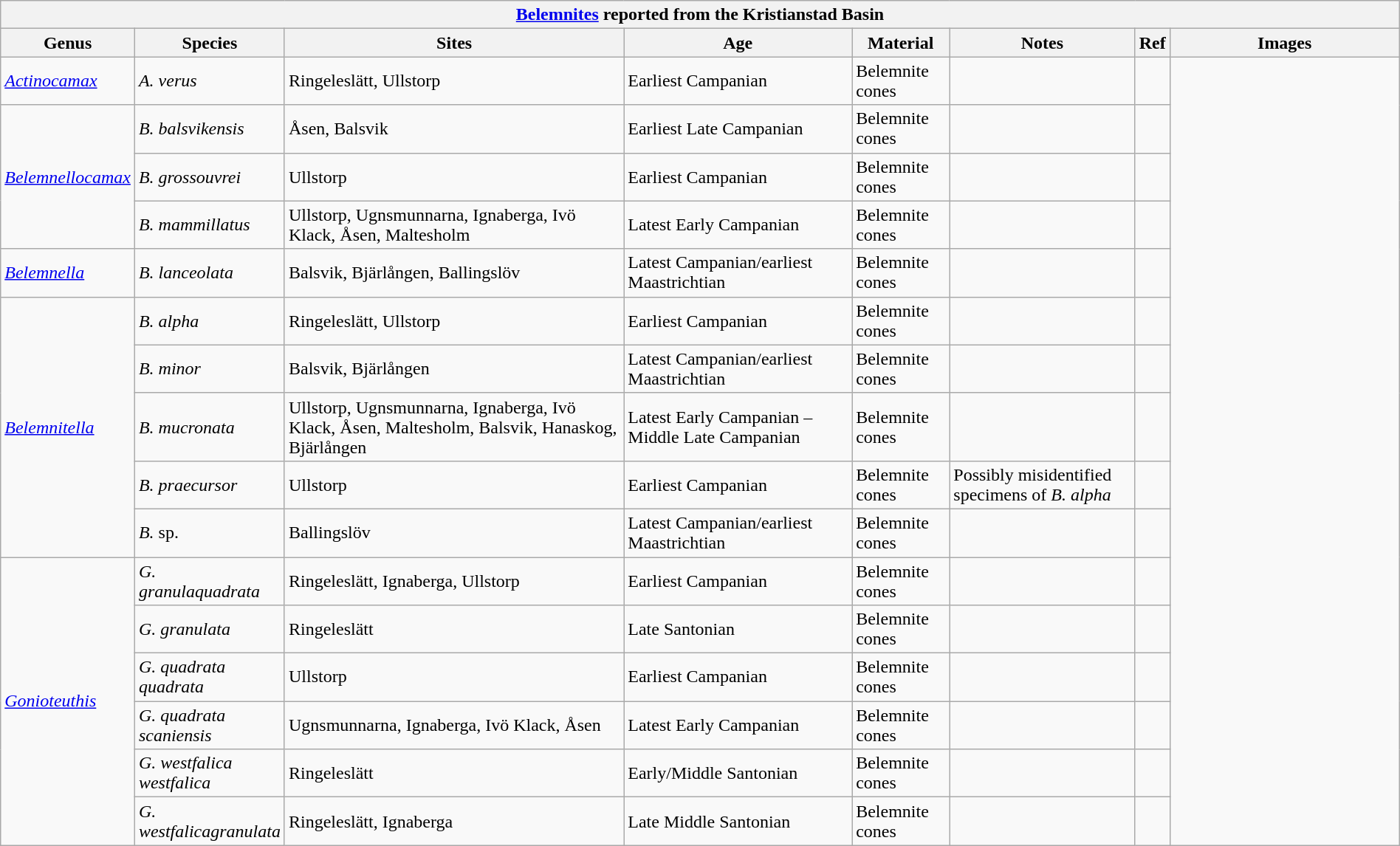<table class="wikitable sortable mw-collapsible" style="width:100%">
<tr>
<th colspan="8" style="text-align:center;"><strong><a href='#'>Belemnites</a> reported from the Kristianstad Basin</strong></th>
</tr>
<tr>
<th>Genus</th>
<th width="100px">Species</th>
<th>Sites</th>
<th>Age</th>
<th>Material</th>
<th>Notes</th>
<th>Ref</th>
<th width="200px">Images</th>
</tr>
<tr>
<td><em><a href='#'>Actinocamax</a></em></td>
<td><em>A. verus</em></td>
<td>Ringeleslätt, Ullstorp</td>
<td>Earliest Campanian</td>
<td>Belemnite cones</td>
<td></td>
<td></td>
<td rowspan="16"><br>

</td>
</tr>
<tr>
<td rowspan="3"><em><a href='#'>Belemnellocamax</a></em></td>
<td><em>B. balsvikensis</em></td>
<td>Åsen, Balsvik</td>
<td>Earliest Late Campanian</td>
<td>Belemnite cones</td>
<td></td>
<td></td>
</tr>
<tr>
<td><em>B. grossouvrei</em></td>
<td>Ullstorp</td>
<td>Earliest Campanian</td>
<td>Belemnite cones</td>
<td></td>
<td></td>
</tr>
<tr>
<td><em>B. mammillatus</em></td>
<td>Ullstorp, Ugnsmunnarna, Ignaberga, Ivö Klack, Åsen, Maltesholm</td>
<td>Latest Early Campanian</td>
<td>Belemnite cones</td>
<td></td>
<td></td>
</tr>
<tr>
<td><em><a href='#'>Belemnella</a></em></td>
<td><em>B. lanceolata</em></td>
<td>Balsvik, Bjärlången, Ballingslöv</td>
<td>Latest Campanian/earliest Maastrichtian</td>
<td>Belemnite cones</td>
<td></td>
<td></td>
</tr>
<tr>
<td rowspan="5"><em><a href='#'>Belemnitella</a></em></td>
<td><em>B. alpha</em></td>
<td>Ringeleslätt, Ullstorp</td>
<td>Earliest Campanian</td>
<td>Belemnite cones</td>
<td></td>
<td></td>
</tr>
<tr>
<td><em>B. minor</em></td>
<td>Balsvik, Bjärlången</td>
<td>Latest Campanian/earliest Maastrichtian</td>
<td>Belemnite cones</td>
<td></td>
<td></td>
</tr>
<tr>
<td><em>B. mucronata</em></td>
<td>Ullstorp, Ugnsmunnarna, Ignaberga, Ivö Klack, Åsen, Maltesholm, Balsvik, Hanaskog, Bjärlången</td>
<td>Latest Early Campanian – Middle Late Campanian</td>
<td>Belemnite cones</td>
<td></td>
<td></td>
</tr>
<tr>
<td><em>B. praecursor</em></td>
<td>Ullstorp</td>
<td>Earliest Campanian</td>
<td>Belemnite cones</td>
<td>Possibly misidentified specimens of <em>B. alpha</em></td>
<td></td>
</tr>
<tr>
<td><em>B.</em> sp.</td>
<td>Ballingslöv</td>
<td>Latest Campanian/earliest Maastrichtian</td>
<td>Belemnite cones</td>
<td></td>
<td></td>
</tr>
<tr>
<td rowspan="6"><em><a href='#'>Gonioteuthis</a></em></td>
<td><em>G. granulaquadrata</em></td>
<td>Ringeleslätt, Ignaberga, Ullstorp</td>
<td>Earliest Campanian</td>
<td>Belemnite cones</td>
<td></td>
<td></td>
</tr>
<tr>
<td><em>G. granulata</em></td>
<td>Ringeleslätt</td>
<td>Late Santonian</td>
<td>Belemnite cones</td>
<td></td>
<td></td>
</tr>
<tr>
<td><em>G. quadrata quadrata</em></td>
<td>Ullstorp</td>
<td>Earliest Campanian</td>
<td>Belemnite cones</td>
<td></td>
<td></td>
</tr>
<tr>
<td><em>G. quadrata scaniensis</em></td>
<td>Ugnsmunnarna, Ignaberga, Ivö Klack, Åsen</td>
<td>Latest Early Campanian</td>
<td>Belemnite cones</td>
<td></td>
<td></td>
</tr>
<tr>
<td><em>G. westfalica westfalica</em></td>
<td>Ringeleslätt</td>
<td>Early/Middle Santonian</td>
<td>Belemnite cones</td>
<td></td>
<td></td>
</tr>
<tr>
<td><em>G. westfalicagranulata</em></td>
<td>Ringeleslätt, Ignaberga</td>
<td>Late Middle Santonian</td>
<td>Belemnite cones</td>
<td></td>
<td></td>
</tr>
</table>
